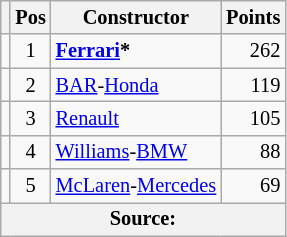<table class="wikitable" style="font-size: 85%;">
<tr>
<th></th>
<th>Pos</th>
<th>Constructor</th>
<th>Points</th>
</tr>
<tr>
<td></td>
<td align="center">1</td>
<td> <strong><a href='#'>Ferrari</a>*</strong></td>
<td align="right">262</td>
</tr>
<tr>
<td></td>
<td align="center">2</td>
<td> <a href='#'>BAR</a>-<a href='#'>Honda</a></td>
<td align="right">119</td>
</tr>
<tr>
<td></td>
<td align="center">3</td>
<td> <a href='#'>Renault</a></td>
<td align="right">105</td>
</tr>
<tr>
<td></td>
<td align="center">4</td>
<td> <a href='#'>Williams</a>-<a href='#'>BMW</a></td>
<td align="right">88</td>
</tr>
<tr>
<td></td>
<td align="center">5</td>
<td> <a href='#'>McLaren</a>-<a href='#'>Mercedes</a></td>
<td align="right">69</td>
</tr>
<tr>
<th colspan=4>Source:</th>
</tr>
</table>
